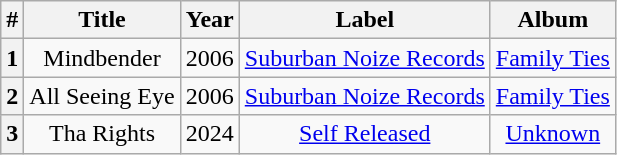<table class="wikitable" style="text-align:center">
<tr>
<th>#</th>
<th>Title</th>
<th>Year</th>
<th>Label</th>
<th>Album</th>
</tr>
<tr>
<th>1</th>
<td>Mindbender</td>
<td>2006</td>
<td><a href='#'>Suburban Noize Records</a></td>
<td><a href='#'>Family Ties</a></td>
</tr>
<tr>
<th>2</th>
<td>All Seeing Eye</td>
<td>2006</td>
<td><a href='#'>Suburban Noize Records</a></td>
<td><a href='#'>Family Ties</a></td>
</tr>
<tr>
<th>3</th>
<td>Tha Rights</td>
<td>2024</td>
<td><a href='#'>Self Released</a></td>
<td><a href='#'>Unknown</a></td>
</tr>
</table>
